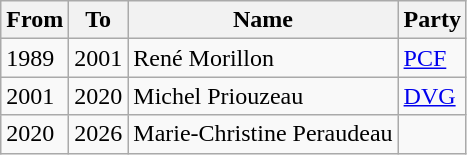<table class="wikitable">
<tr>
<th>From</th>
<th>To</th>
<th>Name</th>
<th>Party</th>
</tr>
<tr>
<td>1989</td>
<td>2001</td>
<td>René Morillon</td>
<td><a href='#'>PCF</a></td>
</tr>
<tr>
<td>2001</td>
<td>2020</td>
<td>Michel Priouzeau</td>
<td><a href='#'>DVG</a></td>
</tr>
<tr>
<td>2020</td>
<td>2026</td>
<td>Marie-Christine Peraudeau</td>
<td></td>
</tr>
</table>
